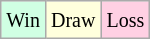<table class="wikitable">
<tr>
<td style="background:#d0ffe3;"><small>Win</small></td>
<td style="background:#ffd;"><small>Draw</small></td>
<td style="background:#ffd0e3;"><small>Loss</small></td>
</tr>
</table>
